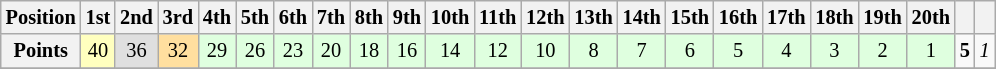<table class="wikitable" style="font-size: 85%">
<tr>
<th>Position</th>
<th>1st</th>
<th>2nd</th>
<th>3rd</th>
<th>4th</th>
<th>5th</th>
<th>6th</th>
<th>7th</th>
<th>8th</th>
<th>9th</th>
<th>10th</th>
<th>11th</th>
<th>12th</th>
<th>13th</th>
<th>14th</th>
<th>15th</th>
<th>16th</th>
<th>17th</th>
<th>18th</th>
<th>19th</th>
<th>20th</th>
<th></th>
<th></th>
</tr>
<tr align="center">
<th>Points</th>
<td style="background:#FFFFBF;">40</td>
<td style="background:#DFDFDF;">36</td>
<td style="background:#FFDF9F;">32</td>
<td style="background:#DFFFDF;">29</td>
<td style="background:#DFFFDF;">26</td>
<td style="background:#DFFFDF;">23</td>
<td style="background:#DFFFDF;">20</td>
<td style="background:#DFFFDF;">18</td>
<td style="background:#DFFFDF;">16</td>
<td style="background:#DFFFDF;">14</td>
<td style="background:#DFFFDF;">12</td>
<td style="background:#DFFFDF;">10</td>
<td style="background:#DFFFDF;">8</td>
<td style="background:#DFFFDF;">7</td>
<td style="background:#DFFFDF;">6</td>
<td style="background:#DFFFDF;">5</td>
<td style="background:#DFFFDF;">4</td>
<td style="background:#DFFFDF;">3</td>
<td style="background:#DFFFDF;">2</td>
<td style="background:#DFFFDF;">1</td>
<td><strong>5</strong></td>
<td><em>1</em></td>
</tr>
<tr align="center">
</tr>
</table>
